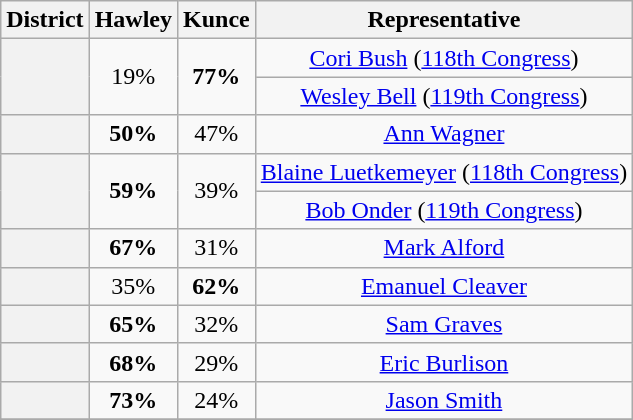<table class=wikitable>
<tr>
<th>District</th>
<th>Hawley</th>
<th>Kunce</th>
<th>Representative</th>
</tr>
<tr align=center>
<th rowspan=2 ></th>
<td rowspan=2>19%</td>
<td rowspan=2><strong>77%</strong></td>
<td><a href='#'>Cori Bush</a> (<a href='#'>118th Congress</a>)</td>
</tr>
<tr align=center>
<td><a href='#'>Wesley Bell</a> (<a href='#'>119th Congress</a>)</td>
</tr>
<tr align=center>
<th></th>
<td><strong>50%</strong></td>
<td>47%</td>
<td><a href='#'>Ann Wagner</a></td>
</tr>
<tr align=center>
<th rowspan=2 ></th>
<td rowspan=2><strong>59%</strong></td>
<td rowspan=2>39%</td>
<td><a href='#'>Blaine Luetkemeyer</a> (<a href='#'>118th Congress</a>)</td>
</tr>
<tr align=center>
<td><a href='#'>Bob Onder</a> (<a href='#'>119th Congress</a>)</td>
</tr>
<tr align=center>
<th></th>
<td><strong>67%</strong></td>
<td>31%</td>
<td><a href='#'>Mark Alford</a></td>
</tr>
<tr align=center>
<th></th>
<td>35%</td>
<td><strong>62%</strong></td>
<td><a href='#'>Emanuel Cleaver</a></td>
</tr>
<tr align=center>
<th></th>
<td><strong>65%</strong></td>
<td>32%</td>
<td><a href='#'>Sam Graves</a></td>
</tr>
<tr align=center>
<th></th>
<td><strong>68%</strong></td>
<td>29%</td>
<td><a href='#'>Eric Burlison</a></td>
</tr>
<tr align=center>
<th></th>
<td><strong>73%</strong></td>
<td>24%</td>
<td><a href='#'>Jason Smith</a></td>
</tr>
<tr align=center>
</tr>
</table>
